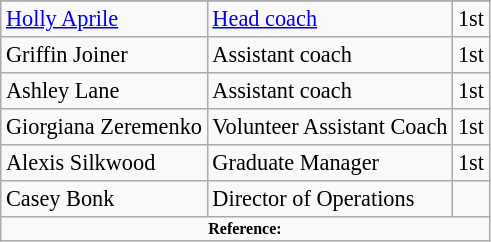<table class="wikitable" style="font-size:93%;">
<tr>
</tr>
<tr>
<td><a href='#'>Holly Aprile</a></td>
<td><a href='#'>Head coach</a></td>
<td align=center>1st</td>
</tr>
<tr>
<td>Griffin Joiner</td>
<td>Assistant coach</td>
<td align=center>1st</td>
</tr>
<tr>
<td>Ashley Lane</td>
<td>Assistant coach</td>
<td align=center>1st</td>
</tr>
<tr>
<td>Giorgiana Zeremenko</td>
<td>Volunteer Assistant Coach</td>
<td align=center>1st</td>
</tr>
<tr>
<td>Alexis Silkwood</td>
<td>Graduate Manager</td>
<td align=center>1st</td>
</tr>
<tr>
<td>Casey Bonk</td>
<td>Director of Operations</td>
<td align=center></td>
</tr>
<tr>
<td colspan="4"  style="font-size:8pt; text-align:center;"><strong>Reference:</strong></td>
</tr>
</table>
